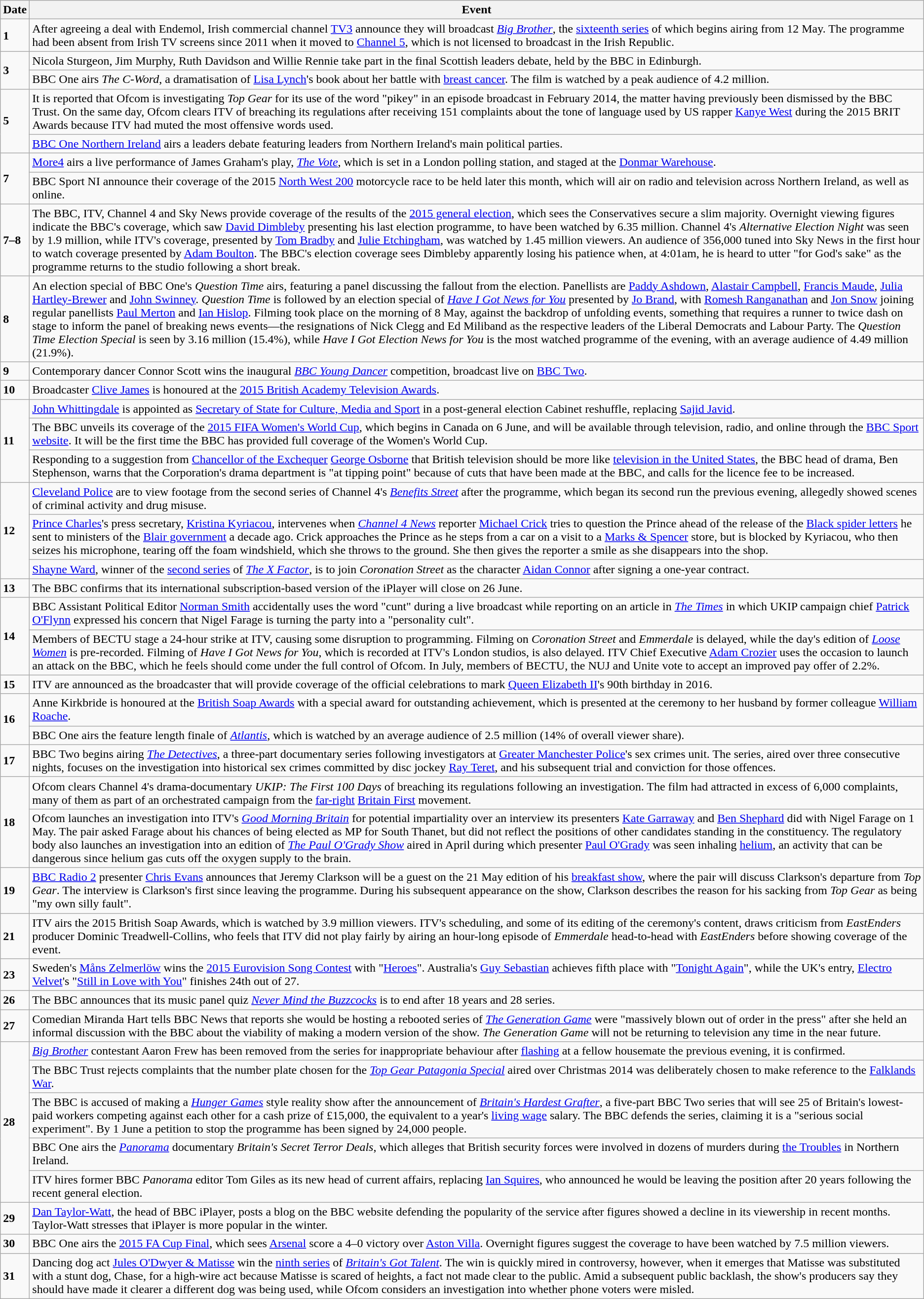<table class="wikitable">
<tr>
<th>Date</th>
<th>Event</th>
</tr>
<tr>
<td><strong>1</strong></td>
<td>After agreeing a deal with Endemol, Irish commercial channel <a href='#'>TV3</a> announce they will broadcast <em><a href='#'>Big Brother</a></em>, the <a href='#'>sixteenth series</a> of which begins airing from 12 May. The programme had been absent from Irish TV screens since 2011 when it moved to <a href='#'>Channel 5</a>, which is not licensed to broadcast in the Irish Republic.</td>
</tr>
<tr>
<td rowspan="2"><strong>3</strong></td>
<td>Nicola Sturgeon, Jim Murphy, Ruth Davidson and Willie Rennie take part in the final Scottish leaders debate, held by the BBC in Edinburgh.</td>
</tr>
<tr>
<td>BBC One airs <em>The C-Word</em>, a dramatisation of <a href='#'>Lisa Lynch</a>'s book about her battle with <a href='#'>breast cancer</a>. The film is watched by a peak audience of 4.2 million.</td>
</tr>
<tr>
<td rowspan=2><strong>5</strong></td>
<td>It is reported that Ofcom is investigating <em>Top Gear</em> for its use of the word "pikey" in an episode broadcast in February 2014, the matter having previously been dismissed by the BBC Trust. On the same day, Ofcom clears ITV of breaching its regulations after receiving 151 complaints about the tone of language used by US rapper <a href='#'>Kanye West</a> during the 2015 BRIT Awards because ITV had muted the most offensive words used.</td>
</tr>
<tr>
<td><a href='#'>BBC One Northern Ireland</a> airs a leaders debate featuring leaders from Northern Ireland's main political parties.</td>
</tr>
<tr>
<td rowspan="2"><strong>7</strong></td>
<td><a href='#'>More4</a> airs a live performance of James Graham's play, <em><a href='#'>The Vote</a></em>, which is set in a London polling station, and staged at the <a href='#'>Donmar Warehouse</a>.</td>
</tr>
<tr>
<td>BBC Sport NI announce their coverage of the 2015 <a href='#'>North West 200</a> motorcycle race to be held later this month, which will air on radio and television across Northern Ireland, as well as online.</td>
</tr>
<tr>
<td><strong>7–8</strong></td>
<td>The BBC, ITV, Channel 4 and Sky News provide coverage of the results of the <a href='#'>2015 general election</a>, which sees the Conservatives secure a slim majority. Overnight viewing figures indicate the BBC's coverage, which saw <a href='#'>David Dimbleby</a> presenting his last election programme, to have been watched by 6.35 million. Channel 4's <em>Alternative Election Night</em> was seen by 1.9 million, while ITV's coverage, presented by <a href='#'>Tom Bradby</a> and <a href='#'>Julie Etchingham</a>, was watched by 1.45 million viewers. An audience of 356,000 tuned into Sky News in the first hour to watch coverage presented by <a href='#'>Adam Boulton</a>. The BBC's election coverage sees Dimbleby apparently losing his patience when, at 4:01am, he is heard to utter "for God's sake" as the programme returns to the studio following a short break.</td>
</tr>
<tr>
<td><strong>8</strong></td>
<td>An election special of BBC One's <em>Question Time</em> airs, featuring a panel discussing the fallout from the election. Panellists are <a href='#'>Paddy Ashdown</a>, <a href='#'>Alastair Campbell</a>, <a href='#'>Francis Maude</a>, <a href='#'>Julia Hartley-Brewer</a> and <a href='#'>John Swinney</a>. <em>Question Time</em> is followed by an election special of <em><a href='#'>Have I Got News for You</a></em> presented by <a href='#'>Jo Brand</a>, with <a href='#'>Romesh Ranganathan</a> and <a href='#'>Jon Snow</a> joining regular panellists <a href='#'>Paul Merton</a> and <a href='#'>Ian Hislop</a>. Filming took place on the morning of 8 May, against the backdrop of unfolding events, something that requires a runner to twice dash on stage to inform the panel of breaking news events—the resignations of Nick Clegg and Ed Miliband as the respective leaders of the Liberal Democrats and Labour Party. The <em>Question Time Election Special</em> is seen by 3.16 million (15.4%), while <em>Have I Got Election News for You</em> is the most watched programme of the evening, with an average audience of 4.49 million (21.9%).</td>
</tr>
<tr>
<td><strong>9</strong></td>
<td>Contemporary dancer Connor Scott wins the inaugural <em><a href='#'>BBC Young Dancer</a></em> competition, broadcast live on <a href='#'>BBC Two</a>.</td>
</tr>
<tr>
<td><strong>10</strong></td>
<td>Broadcaster <a href='#'>Clive James</a> is honoured at the <a href='#'>2015 British Academy Television Awards</a>.</td>
</tr>
<tr>
<td rowspan="3"><strong>11</strong></td>
<td><a href='#'>John Whittingdale</a> is appointed as <a href='#'>Secretary of State for Culture, Media and Sport</a> in a post-general election Cabinet reshuffle, replacing <a href='#'>Sajid Javid</a>.</td>
</tr>
<tr>
<td>The BBC unveils its coverage of the <a href='#'>2015 FIFA Women's World Cup</a>, which begins in Canada on 6 June, and will be available through television, radio, and online through the <a href='#'>BBC Sport website</a>. It will be the first time the BBC has provided full coverage of the Women's World Cup.</td>
</tr>
<tr>
<td>Responding to a suggestion from <a href='#'>Chancellor of the Exchequer</a> <a href='#'>George Osborne</a> that British television should be more like <a href='#'>television in the United States</a>, the BBC head of drama, Ben Stephenson, warns that the Corporation's drama department is "at tipping point" because of cuts that have been made at the BBC, and calls for the licence fee to be increased.</td>
</tr>
<tr>
<td rowspan=3><strong>12</strong></td>
<td><a href='#'>Cleveland Police</a> are to view footage from the second series of Channel 4's <em><a href='#'>Benefits Street</a></em> after the programme, which began its second run the previous evening, allegedly showed scenes of criminal activity and drug misuse.</td>
</tr>
<tr>
<td><a href='#'>Prince Charles</a>'s press secretary, <a href='#'>Kristina Kyriacou</a>, intervenes when <em><a href='#'>Channel 4 News</a></em> reporter <a href='#'>Michael Crick</a> tries to question the Prince ahead of the release of the <a href='#'>Black spider letters</a> he sent to ministers of the <a href='#'>Blair government</a> a decade ago. Crick approaches the Prince as he steps from a car on a visit to a <a href='#'>Marks & Spencer</a> store, but is blocked by Kyriacou, who then seizes his microphone, tearing off the foam windshield, which she throws to the ground. She then gives the reporter a smile as she disappears into the shop.</td>
</tr>
<tr>
<td><a href='#'>Shayne Ward</a>, winner of the <a href='#'>second series</a> of <em><a href='#'>The X Factor</a></em>, is to join <em>Coronation Street</em> as the character <a href='#'>Aidan Connor</a> after signing a one-year contract.</td>
</tr>
<tr>
<td><strong>13</strong></td>
<td>The BBC confirms that its international subscription-based version of the iPlayer will close on 26 June.</td>
</tr>
<tr>
<td rowspan=2><strong>14</strong></td>
<td>BBC Assistant Political Editor <a href='#'>Norman Smith</a> accidentally uses the word "cunt" during a live broadcast while reporting on an article in <em><a href='#'>The Times</a></em> in which UKIP campaign chief <a href='#'>Patrick O'Flynn</a> expressed his concern that Nigel Farage is turning the party into a "personality cult".</td>
</tr>
<tr>
<td>Members of BECTU stage a 24-hour strike at ITV, causing some disruption to programming. Filming on <em>Coronation Street</em> and <em>Emmerdale</em> is delayed, while the day's edition of <em><a href='#'>Loose Women</a></em> is pre-recorded. Filming of <em>Have I Got News for You</em>, which is recorded at ITV's London studios, is also delayed. ITV Chief Executive <a href='#'>Adam Crozier</a> uses the occasion to launch an attack on the BBC, which he feels should come under the full control of Ofcom. In July, members of BECTU, the NUJ and Unite vote to accept an improved pay offer of 2.2%.</td>
</tr>
<tr>
<td><strong>15</strong></td>
<td>ITV are announced as the broadcaster that will provide coverage of the official celebrations to mark <a href='#'>Queen Elizabeth II</a>'s 90th birthday in 2016.</td>
</tr>
<tr>
<td rowspan=2><strong>16</strong></td>
<td>Anne Kirkbride is honoured at the <a href='#'>British Soap Awards</a> with a special award for outstanding achievement, which is presented at the ceremony to her husband by former colleague <a href='#'>William Roache</a>.</td>
</tr>
<tr>
<td>BBC One airs the feature length finale of <em><a href='#'>Atlantis</a></em>, which is watched by an average audience of 2.5 million (14% of overall viewer share).</td>
</tr>
<tr>
<td><strong>17</strong></td>
<td>BBC Two begins airing <em><a href='#'>The Detectives</a></em>, a three-part documentary series following investigators at <a href='#'>Greater Manchester Police</a>'s sex crimes unit. The series, aired over three consecutive nights, focuses on the investigation into historical sex crimes committed by disc jockey <a href='#'>Ray Teret</a>, and his subsequent trial and conviction for those offences.</td>
</tr>
<tr>
<td rowspan=2><strong>18</strong></td>
<td>Ofcom clears Channel 4's drama-documentary <em>UKIP: The First 100 Days</em> of breaching its regulations following an investigation. The film had attracted in excess of 6,000 complaints, many of them as part of an orchestrated campaign from the <a href='#'>far-right</a> <a href='#'>Britain First</a> movement.</td>
</tr>
<tr>
<td>Ofcom launches an investigation into ITV's <em><a href='#'>Good Morning Britain</a></em> for potential impartiality over an interview its presenters <a href='#'>Kate Garraway</a> and <a href='#'>Ben Shephard</a> did with Nigel Farage on 1 May. The pair asked Farage about his chances of being elected as MP for South Thanet, but did not reflect the positions of other candidates standing in the constituency. The regulatory body also launches an investigation into an edition of <em><a href='#'>The Paul O'Grady Show</a></em> aired in April during which presenter <a href='#'>Paul O'Grady</a> was seen inhaling <a href='#'>helium</a>, an activity that can be dangerous since helium gas cuts off the oxygen supply to the brain.</td>
</tr>
<tr>
<td><strong>19</strong></td>
<td><a href='#'>BBC Radio 2</a> presenter <a href='#'>Chris Evans</a> announces that Jeremy Clarkson will be a guest on the 21 May edition of his <a href='#'>breakfast show</a>, where the pair will discuss Clarkson's departure from <em>Top Gear</em>. The interview is Clarkson's first since leaving the programme. During his subsequent appearance on the show, Clarkson describes the reason for his sacking from <em>Top Gear</em> as being "my own silly fault".</td>
</tr>
<tr>
<td><strong>21</strong></td>
<td>ITV airs the 2015 British Soap Awards, which is watched by 3.9 million viewers. ITV's scheduling, and some of its editing of the ceremony's content, draws criticism from <em>EastEnders</em> producer Dominic Treadwell-Collins, who feels that ITV did not play fairly by airing an hour-long episode of <em>Emmerdale</em> head-to-head with <em>EastEnders</em> before showing coverage of the event.</td>
</tr>
<tr>
<td><strong>23</strong></td>
<td>Sweden's <a href='#'>Måns Zelmerlöw</a> wins the <a href='#'>2015 Eurovision Song Contest</a> with "<a href='#'>Heroes</a>". Australia's <a href='#'>Guy Sebastian</a> achieves fifth place with "<a href='#'>Tonight Again</a>", while the UK's entry, <a href='#'>Electro Velvet</a>'s "<a href='#'>Still in Love with You</a>" finishes 24th out of 27.</td>
</tr>
<tr>
<td><strong>26</strong></td>
<td>The BBC announces that its music panel quiz <em><a href='#'>Never Mind the Buzzcocks</a></em> is to end after 18 years and 28 series.</td>
</tr>
<tr>
<td><strong>27</strong></td>
<td>Comedian Miranda Hart tells BBC News that reports she would be hosting a rebooted series of <em><a href='#'>The Generation Game</a></em> were "massively blown out of order in the press" after she held an informal discussion with the BBC about the viability of making a modern version of the show. <em>The Generation Game</em> will not be returning to television any time in the near future.</td>
</tr>
<tr>
<td rowspan=5><strong>28</strong></td>
<td><em><a href='#'>Big Brother</a></em> contestant Aaron Frew has been removed from the series for inappropriate behaviour after <a href='#'>flashing</a> at a fellow housemate the previous evening, it is confirmed.</td>
</tr>
<tr>
<td>The BBC Trust rejects complaints that the number plate chosen for the <em><a href='#'>Top Gear Patagonia Special</a></em> aired over Christmas 2014 was deliberately chosen to make reference to the <a href='#'>Falklands War</a>.</td>
</tr>
<tr>
<td>The BBC is accused of making a <em><a href='#'>Hunger Games</a></em> style reality show after the announcement of <em><a href='#'>Britain's Hardest Grafter</a></em>, a five-part BBC Two series that will see 25 of Britain's lowest-paid workers competing against each other for a cash prize of £15,000, the equivalent to a year's <a href='#'>living wage</a> salary. The BBC defends the series, claiming it is a "serious social experiment". By 1 June a petition to stop the programme has been signed by 24,000 people.</td>
</tr>
<tr>
<td>BBC One airs the <em><a href='#'>Panorama</a></em> documentary <em>Britain's Secret Terror Deals</em>, which alleges that British security forces were involved in dozens of murders during <a href='#'>the Troubles</a> in Northern Ireland.</td>
</tr>
<tr>
<td>ITV hires former BBC <em>Panorama</em> editor Tom Giles as its new head of current affairs, replacing <a href='#'>Ian Squires</a>, who announced he would be leaving the position after 20 years following the recent general election.</td>
</tr>
<tr>
<td><strong>29</strong></td>
<td><a href='#'>Dan Taylor-Watt</a>, the head of BBC iPlayer, posts a blog on the BBC website defending the popularity of the service after figures showed a decline in its viewership in recent months. Taylor-Watt stresses that iPlayer is more popular in the winter.</td>
</tr>
<tr>
<td><strong>30</strong></td>
<td>BBC One airs the <a href='#'>2015 FA Cup Final</a>, which sees <a href='#'>Arsenal</a> score a 4–0 victory over <a href='#'>Aston Villa</a>. Overnight figures suggest the coverage to have been watched by 7.5 million viewers.</td>
</tr>
<tr>
<td><strong>31</strong></td>
<td>Dancing dog act <a href='#'>Jules O'Dwyer & Matisse</a> win the <a href='#'>ninth series</a> of <em><a href='#'>Britain's Got Talent</a></em>. The win is quickly mired in controversy, however, when it emerges that Matisse was substituted with a stunt dog, Chase, for a high-wire act because Matisse is scared of heights, a fact not made clear to the public. Amid a subsequent public backlash, the show's producers say they should have made it clearer a different dog was being used, while Ofcom considers an investigation into whether phone voters were misled.</td>
</tr>
</table>
